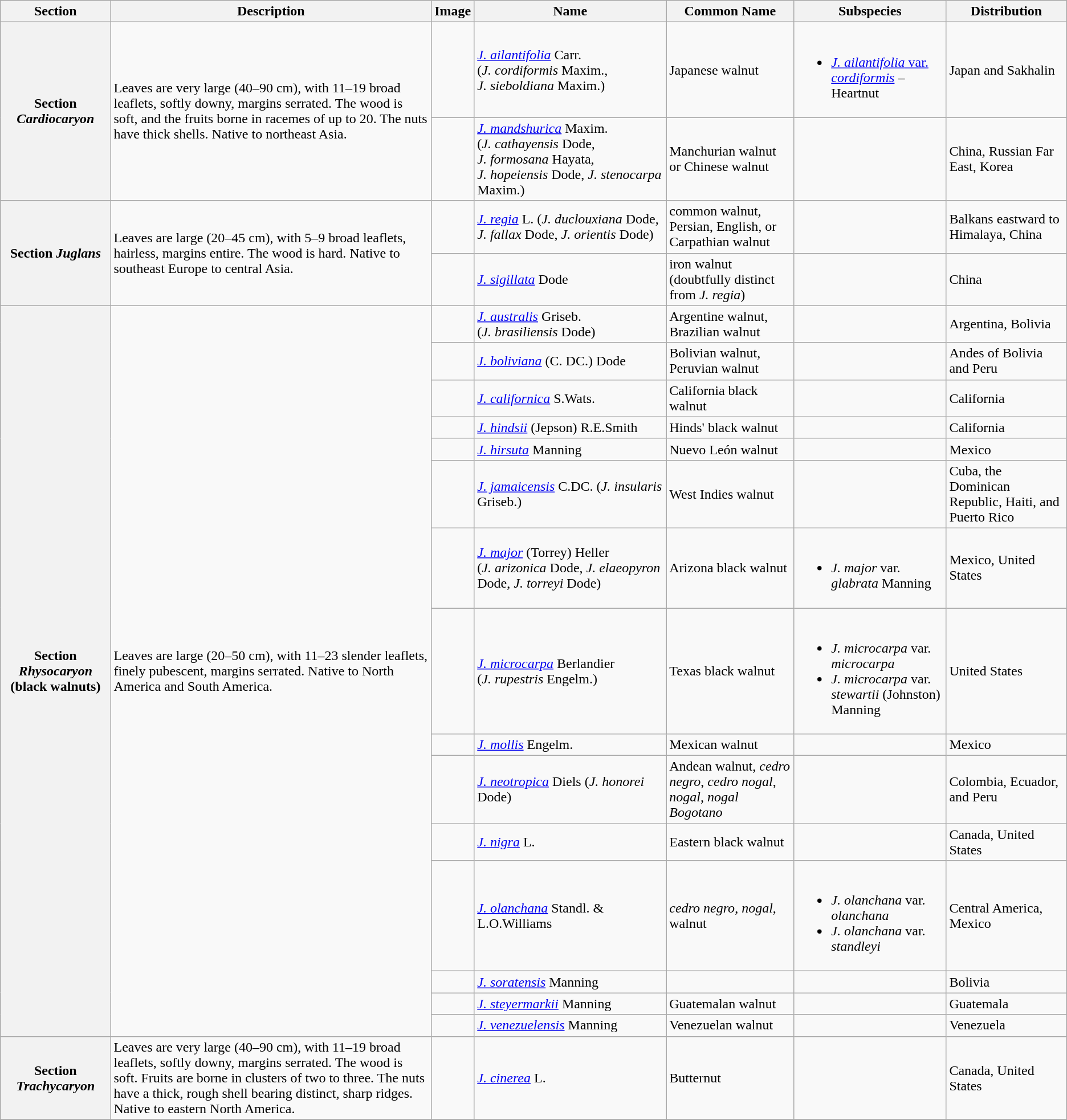<table class="wikitable">
<tr>
<th>Section</th>
<th>Description</th>
<th>Image</th>
<th>Name</th>
<th>Common Name</th>
<th>Subspecies</th>
<th>Distribution</th>
</tr>
<tr>
<th rowspan="2" style="text-align:center;">Section <em>Cardiocaryon</em></th>
<td rowspan="2">Leaves are very large (40–90 cm), with 11–19 broad leaflets, softly downy, margins serrated. The wood is soft, and the fruits borne in racemes of up to 20.  The nuts have thick shells. Native to northeast Asia.</td>
<td></td>
<td><em><a href='#'>J. ailantifolia</a></em> Carr. (<em>J. cordiformis</em> Maxim., <em>J. sieboldiana</em> Maxim.)</td>
<td>Japanese walnut</td>
<td><br><ul><li><a href='#'><em>J. ailantifolia</em> var. <em>cordiformis</em></a> – Heartnut</li></ul></td>
<td>Japan and Sakhalin</td>
</tr>
<tr>
<td></td>
<td><em><a href='#'>J. mandshurica</a></em> Maxim. (<em>J. cathayensis</em> Dode, <em>J. formosana</em> Hayata, <em>J. hopeiensis</em> Dode, <em>J. stenocarpa</em> Maxim.)</td>
<td>Manchurian walnut or Chinese walnut</td>
<td></td>
<td>China, Russian Far East, Korea</td>
</tr>
<tr>
<th rowspan="2" style="text-align:center;">Section <em>Juglans</em></th>
<td rowspan="2">Leaves are large (20–45 cm), with 5–9 broad leaflets, hairless, margins entire. The wood is hard. Native to southeast Europe to central Asia.</td>
<td></td>
<td><em><a href='#'>J. regia</a></em> L. (<em>J. duclouxiana</em> Dode, <em>J. fallax</em> Dode, <em>J. orientis</em> Dode)</td>
<td>common walnut, Persian, English, or Carpathian walnut</td>
<td></td>
<td>Balkans eastward to Himalaya, China</td>
</tr>
<tr>
<td></td>
<td><em><a href='#'>J. sigillata</a></em> Dode</td>
<td>iron walnut (doubtfully distinct from <em>J. regia</em>)</td>
<td></td>
<td>China</td>
</tr>
<tr>
<th rowspan="15" style="text-align:center;">Section <em>Rhysocaryon</em> (black walnuts)</th>
<td rowspan="15">Leaves are large (20–50 cm), with 11–23 slender leaflets, finely pubescent, margins serrated. Native to North America and South America.</td>
<td></td>
<td><em><a href='#'>J. australis</a></em> Griseb. (<em>J. brasiliensis</em> Dode)</td>
<td>Argentine walnut, Brazilian walnut</td>
<td></td>
<td>Argentina, Bolivia</td>
</tr>
<tr>
<td></td>
<td><em><a href='#'>J. boliviana</a></em> (C. DC.) Dode</td>
<td>Bolivian walnut, Peruvian walnut</td>
<td></td>
<td>Andes of Bolivia and Peru</td>
</tr>
<tr>
<td></td>
<td><em><a href='#'>J. californica</a></em> S.Wats.</td>
<td>California black walnut</td>
<td></td>
<td>California</td>
</tr>
<tr>
<td></td>
<td><em><a href='#'>J. hindsii</a></em> (Jepson) R.E.Smith</td>
<td>Hinds' black walnut</td>
<td></td>
<td>California</td>
</tr>
<tr>
<td></td>
<td><em><a href='#'>J. hirsuta</a></em> Manning</td>
<td>Nuevo León walnut</td>
<td></td>
<td>Mexico</td>
</tr>
<tr>
<td></td>
<td><em><a href='#'>J. jamaicensis</a></em> C.DC. (<em>J. insularis</em> Griseb.)</td>
<td>West Indies walnut</td>
<td></td>
<td>Cuba, the Dominican Republic, Haiti, and Puerto Rico</td>
</tr>
<tr>
<td></td>
<td><em><a href='#'>J. major</a></em> (Torrey) Heller (<em>J. arizonica</em> Dode, <em>J. elaeopyron</em> Dode, <em>J. torreyi</em> Dode)</td>
<td>Arizona black walnut</td>
<td><br><ul><li><em>J. major</em> var. <em>glabrata</em> Manning</li></ul></td>
<td>Mexico, United States</td>
</tr>
<tr>
<td></td>
<td><em><a href='#'>J. microcarpa</a></em> Berlandier (<em>J. rupestris</em> Engelm.)</td>
<td>Texas black walnut</td>
<td><br><ul><li><em>J. microcarpa</em> var. <em>microcarpa</em></li><li><em>J. microcarpa</em> var. <em>stewartii</em> (Johnston) Manning</li></ul></td>
<td>United States</td>
</tr>
<tr>
<td></td>
<td><em><a href='#'>J. mollis</a></em> Engelm.</td>
<td>Mexican walnut</td>
<td></td>
<td>Mexico</td>
</tr>
<tr>
<td></td>
<td><em><a href='#'>J. neotropica</a></em> Diels (<em>J. honorei</em> Dode)</td>
<td>Andean walnut, <em>cedro negro</em>, <em>cedro nogal</em>, <em>nogal</em>, <em>nogal Bogotano</em></td>
<td></td>
<td>Colombia, Ecuador, and Peru</td>
</tr>
<tr>
<td></td>
<td><em><a href='#'>J. nigra</a></em> L.</td>
<td>Eastern black walnut</td>
<td></td>
<td>Canada, United States</td>
</tr>
<tr>
<td></td>
<td><em><a href='#'>J. olanchana</a></em> Standl. & L.O.Williams</td>
<td><em>cedro negro</em>, <em>nogal</em>, walnut</td>
<td><br><ul><li><em>J. olanchana</em> var. <em>olanchana</em></li><li><em>J. olanchana</em> var. <em>standleyi</em></li></ul></td>
<td>Central America, Mexico</td>
</tr>
<tr>
<td></td>
<td><em><a href='#'>J. soratensis</a></em> Manning</td>
<td></td>
<td></td>
<td>Bolivia</td>
</tr>
<tr>
<td></td>
<td><em><a href='#'>J. steyermarkii</a></em> Manning</td>
<td>Guatemalan walnut</td>
<td></td>
<td>Guatemala</td>
</tr>
<tr>
<td></td>
<td><em><a href='#'>J. venezuelensis</a></em> Manning</td>
<td>Venezuelan walnut</td>
<td></td>
<td>Venezuela</td>
</tr>
<tr>
<th rowspan="1" style="text-align:center;">Section <em>Trachycaryon</em></th>
<td rowspan="1">Leaves are very large (40–90 cm), with 11–19 broad leaflets, softly downy, margins serrated. The wood is soft.   Fruits are borne in clusters of two to three.  The nuts have a thick, rough shell bearing distinct, sharp ridges. Native to eastern North America.</td>
<td></td>
<td><em><a href='#'>J. cinerea</a></em> L.</td>
<td>Butternut</td>
<td></td>
<td>Canada, United States</td>
</tr>
<tr>
</tr>
</table>
